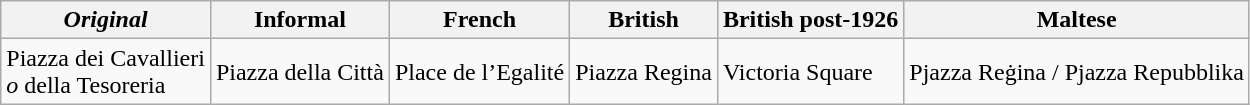<table class="wikitable">
<tr>
<th><em>Original</em></th>
<th>Informal</th>
<th>French</th>
<th>British</th>
<th>British post-1926</th>
<th>Maltese </th>
</tr>
<tr>
<td>Piazza dei Cavallieri <br><em>o</em> della Tesoreria</td>
<td>Piazza della Città</td>
<td>Place de l’Egalité</td>
<td>Piazza Regina</td>
<td>Victoria Square</td>
<td>Pjazza Reġina / Pjazza Repubblika</td>
</tr>
</table>
